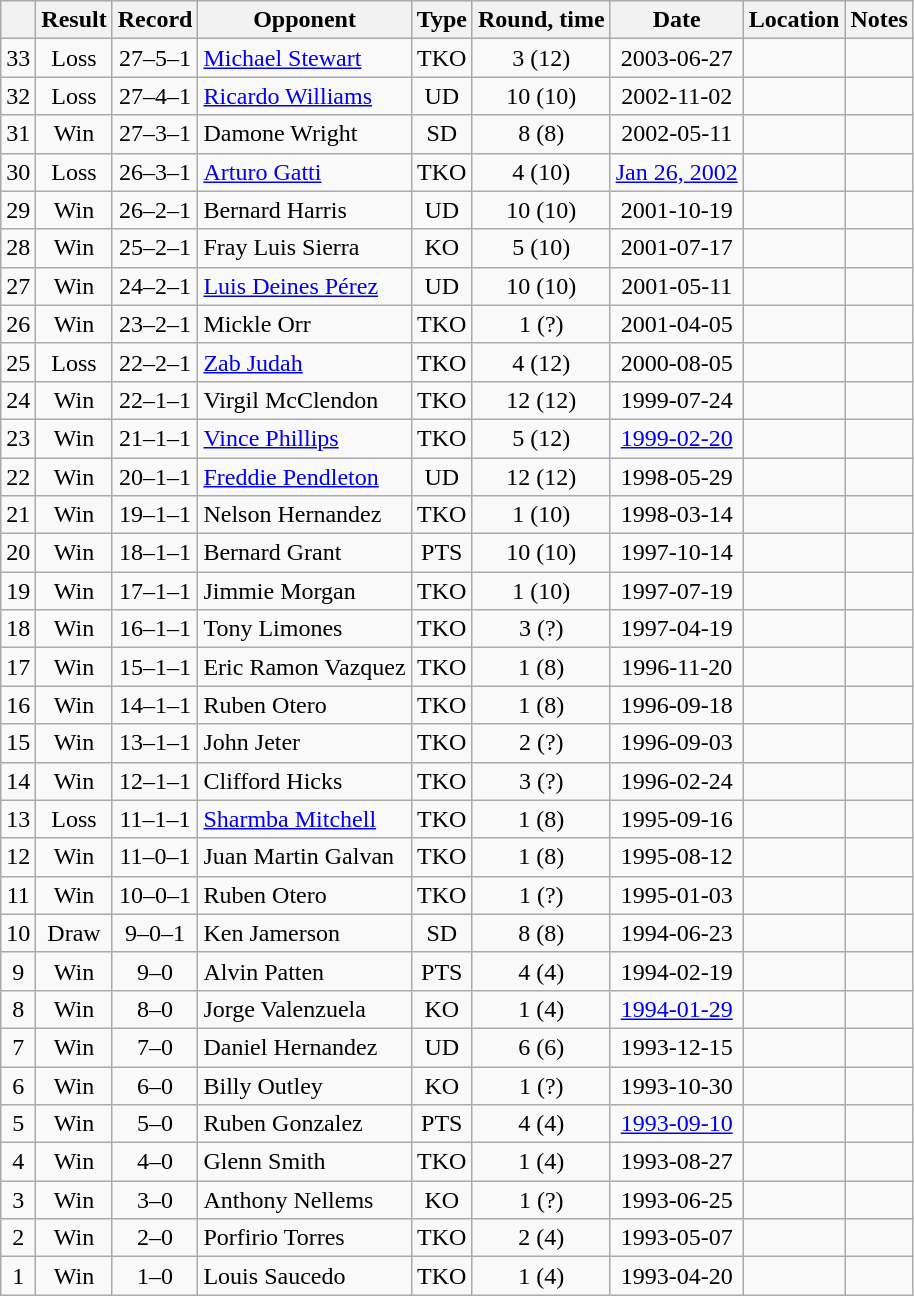<table class=wikitable style=text-align:center>
<tr>
<th></th>
<th>Result</th>
<th>Record</th>
<th>Opponent</th>
<th>Type</th>
<th>Round, time</th>
<th>Date</th>
<th>Location</th>
<th>Notes</th>
</tr>
<tr>
<td>33</td>
<td>Loss</td>
<td>27–5–1</td>
<td align=left><a href='#'>Michael Stewart</a></td>
<td>TKO</td>
<td>3 (12)</td>
<td>2003-06-27</td>
<td align=left></td>
<td align=left></td>
</tr>
<tr>
<td>32</td>
<td>Loss</td>
<td>27–4–1</td>
<td align=left><a href='#'>Ricardo Williams</a></td>
<td>UD</td>
<td>10 (10)</td>
<td>2002-11-02</td>
<td align=left></td>
<td align=left></td>
</tr>
<tr>
<td>31</td>
<td>Win</td>
<td>27–3–1</td>
<td align=left>Damone Wright</td>
<td>SD</td>
<td>8 (8)</td>
<td>2002-05-11</td>
<td align=left></td>
<td align=left></td>
</tr>
<tr>
<td>30</td>
<td>Loss</td>
<td>26–3–1</td>
<td align=left><a href='#'>Arturo Gatti</a></td>
<td>TKO</td>
<td>4 (10)</td>
<td><a href='#'>Jan 26, 2002</a></td>
<td align=left></td>
<td align=left></td>
</tr>
<tr>
<td>29</td>
<td>Win</td>
<td>26–2–1</td>
<td align=left>Bernard Harris</td>
<td>UD</td>
<td>10 (10)</td>
<td>2001-10-19</td>
<td align=left></td>
<td align=left></td>
</tr>
<tr>
<td>28</td>
<td>Win</td>
<td>25–2–1</td>
<td align=left>Fray Luis Sierra</td>
<td>KO</td>
<td>5 (10)</td>
<td>2001-07-17</td>
<td align=left></td>
<td align=left></td>
</tr>
<tr>
<td>27</td>
<td>Win</td>
<td>24–2–1</td>
<td align=left><a href='#'>Luis Deines Pérez</a></td>
<td>UD</td>
<td>10 (10)</td>
<td>2001-05-11</td>
<td align=left></td>
<td align=left></td>
</tr>
<tr>
<td>26</td>
<td>Win</td>
<td>23–2–1</td>
<td align=left>Mickle Orr</td>
<td>TKO</td>
<td>1 (?)</td>
<td>2001-04-05</td>
<td align=left></td>
<td align=left></td>
</tr>
<tr>
<td>25</td>
<td>Loss</td>
<td>22–2–1</td>
<td align=left><a href='#'>Zab Judah</a></td>
<td>TKO</td>
<td>4 (12)</td>
<td>2000-08-05</td>
<td align=left></td>
<td align=left></td>
</tr>
<tr>
<td>24</td>
<td>Win</td>
<td>22–1–1</td>
<td align=left>Virgil McClendon</td>
<td>TKO</td>
<td>12 (12)</td>
<td>1999-07-24</td>
<td align=left></td>
<td align=left></td>
</tr>
<tr>
<td>23</td>
<td>Win</td>
<td>21–1–1</td>
<td align=left><a href='#'>Vince Phillips</a></td>
<td>TKO</td>
<td>5 (12)</td>
<td><a href='#'>1999-02-20</a></td>
<td align=left></td>
<td align=left></td>
</tr>
<tr>
<td>22</td>
<td>Win</td>
<td>20–1–1</td>
<td align=left><a href='#'>Freddie Pendleton</a></td>
<td>UD</td>
<td>12 (12)</td>
<td>1998-05-29</td>
<td align=left></td>
<td align=left></td>
</tr>
<tr>
<td>21</td>
<td>Win</td>
<td>19–1–1</td>
<td align=left>Nelson Hernandez</td>
<td>TKO</td>
<td>1 (10)</td>
<td>1998-03-14</td>
<td align=left></td>
<td align=left></td>
</tr>
<tr>
<td>20</td>
<td>Win</td>
<td>18–1–1</td>
<td align=left>Bernard Grant</td>
<td>PTS</td>
<td>10 (10)</td>
<td>1997-10-14</td>
<td align=left></td>
<td align=left></td>
</tr>
<tr>
<td>19</td>
<td>Win</td>
<td>17–1–1</td>
<td align=left>Jimmie Morgan</td>
<td>TKO</td>
<td>1 (10)</td>
<td>1997-07-19</td>
<td align=left></td>
<td align=left></td>
</tr>
<tr>
<td>18</td>
<td>Win</td>
<td>16–1–1</td>
<td align=left>Tony Limones</td>
<td>TKO</td>
<td>3 (?)</td>
<td>1997-04-19</td>
<td align=left></td>
<td align=left></td>
</tr>
<tr>
<td>17</td>
<td>Win</td>
<td>15–1–1</td>
<td align=left>Eric Ramon Vazquez</td>
<td>TKO</td>
<td>1 (8)</td>
<td>1996-11-20</td>
<td align=left></td>
<td align=left></td>
</tr>
<tr>
<td>16</td>
<td>Win</td>
<td>14–1–1</td>
<td align=left>Ruben Otero</td>
<td>TKO</td>
<td>1 (8)</td>
<td>1996-09-18</td>
<td align=left></td>
<td align=left></td>
</tr>
<tr>
<td>15</td>
<td>Win</td>
<td>13–1–1</td>
<td align=left>John Jeter</td>
<td>TKO</td>
<td>2 (?)</td>
<td>1996-09-03</td>
<td align=left></td>
<td align=left></td>
</tr>
<tr>
<td>14</td>
<td>Win</td>
<td>12–1–1</td>
<td align=left>Clifford Hicks</td>
<td>TKO</td>
<td>3 (?)</td>
<td>1996-02-24</td>
<td align=left></td>
<td align=left></td>
</tr>
<tr>
<td>13</td>
<td>Loss</td>
<td>11–1–1</td>
<td align=left><a href='#'>Sharmba Mitchell</a></td>
<td>TKO</td>
<td>1 (8)</td>
<td>1995-09-16</td>
<td align=left></td>
<td align=left></td>
</tr>
<tr>
<td>12</td>
<td>Win</td>
<td>11–0–1</td>
<td align=left>Juan Martin Galvan</td>
<td>TKO</td>
<td>1 (8)</td>
<td>1995-08-12</td>
<td align=left></td>
<td align=left></td>
</tr>
<tr>
<td>11</td>
<td>Win</td>
<td>10–0–1</td>
<td align=left>Ruben Otero</td>
<td>TKO</td>
<td>1 (?)</td>
<td>1995-01-03</td>
<td align=left></td>
<td align=left></td>
</tr>
<tr>
<td>10</td>
<td>Draw</td>
<td>9–0–1</td>
<td align=left>Ken Jamerson</td>
<td>SD</td>
<td>8 (8)</td>
<td>1994-06-23</td>
<td align=left></td>
<td align=left></td>
</tr>
<tr>
<td>9</td>
<td>Win</td>
<td>9–0</td>
<td align=left>Alvin Patten</td>
<td>PTS</td>
<td>4 (4)</td>
<td>1994-02-19</td>
<td align=left></td>
<td align=left></td>
</tr>
<tr>
<td>8</td>
<td>Win</td>
<td>8–0</td>
<td align=left>Jorge Valenzuela</td>
<td>KO</td>
<td>1 (4)</td>
<td><a href='#'>1994-01-29</a></td>
<td align=left></td>
<td align=left></td>
</tr>
<tr>
<td>7</td>
<td>Win</td>
<td>7–0</td>
<td align=left>Daniel Hernandez</td>
<td>UD</td>
<td>6 (6)</td>
<td>1993-12-15</td>
<td align=left></td>
<td align=left></td>
</tr>
<tr>
<td>6</td>
<td>Win</td>
<td>6–0</td>
<td align=left>Billy Outley</td>
<td>KO</td>
<td>1 (?)</td>
<td>1993-10-30</td>
<td align=left></td>
<td align=left></td>
</tr>
<tr>
<td>5</td>
<td>Win</td>
<td>5–0</td>
<td align=left>Ruben Gonzalez</td>
<td>PTS</td>
<td>4 (4)</td>
<td><a href='#'>1993-09-10</a></td>
<td align=left></td>
<td align=left></td>
</tr>
<tr>
<td>4</td>
<td>Win</td>
<td>4–0</td>
<td align=left>Glenn Smith</td>
<td>TKO</td>
<td>1 (4)</td>
<td>1993-08-27</td>
<td align=left></td>
<td align=left></td>
</tr>
<tr>
<td>3</td>
<td>Win</td>
<td>3–0</td>
<td align=left>Anthony Nellems</td>
<td>KO</td>
<td>1 (?)</td>
<td>1993-06-25</td>
<td align=left></td>
<td align=left></td>
</tr>
<tr>
<td>2</td>
<td>Win</td>
<td>2–0</td>
<td align=left>Porfirio Torres</td>
<td>TKO</td>
<td>2 (4)</td>
<td>1993-05-07</td>
<td align=left></td>
<td align=left></td>
</tr>
<tr>
<td>1</td>
<td>Win</td>
<td>1–0</td>
<td align=left>Louis Saucedo</td>
<td>TKO</td>
<td>1 (4)</td>
<td>1993-04-20</td>
<td align=left></td>
<td align=left></td>
</tr>
</table>
